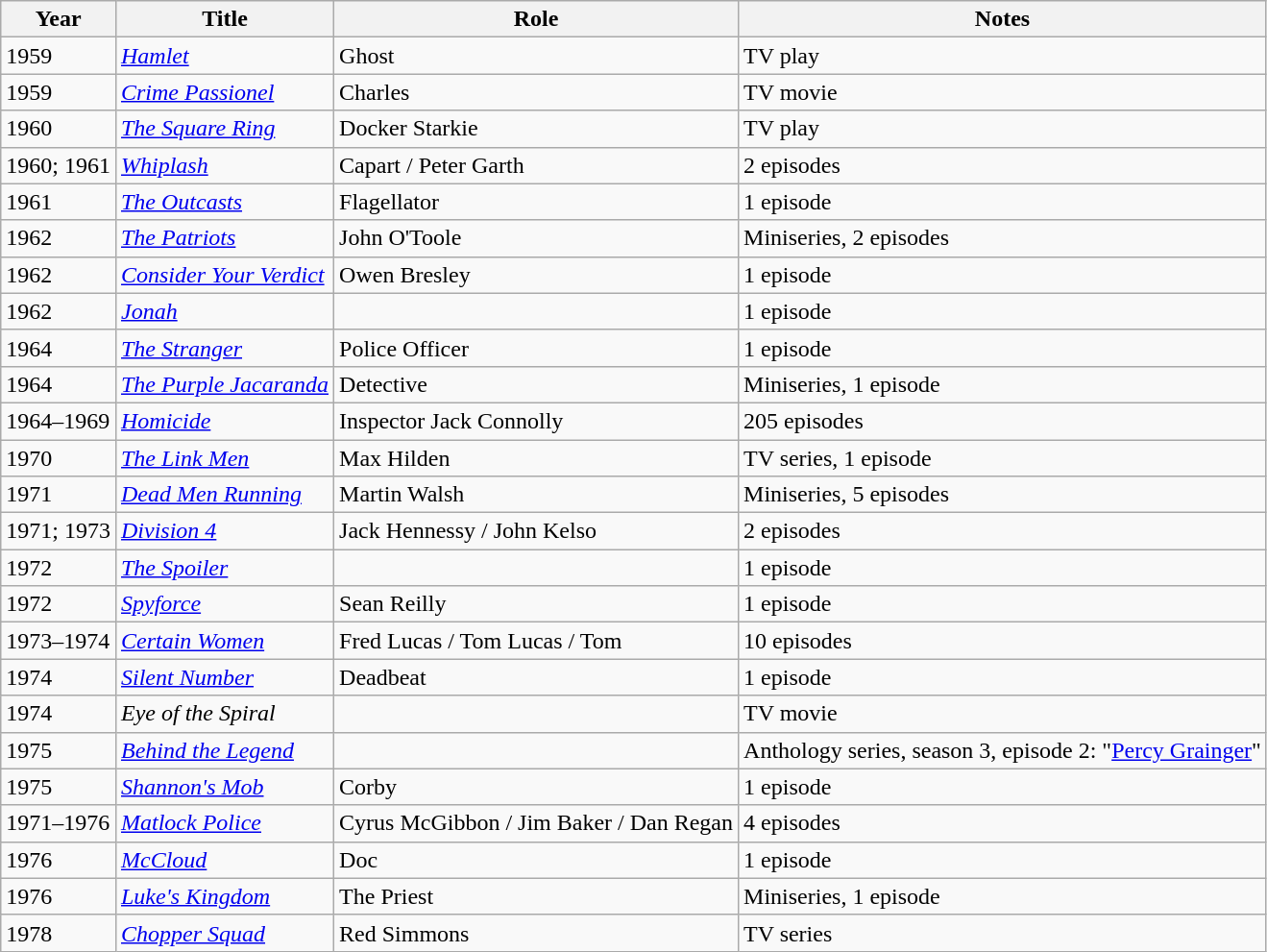<table class="wikitable">
<tr>
<th>Year</th>
<th>Title</th>
<th>Role</th>
<th>Notes</th>
</tr>
<tr>
<td>1959</td>
<td><em><a href='#'>Hamlet</a></em></td>
<td>Ghost</td>
<td>TV play</td>
</tr>
<tr>
<td>1959</td>
<td><em><a href='#'>Crime Passionel</a></em></td>
<td>Charles</td>
<td>TV movie</td>
</tr>
<tr>
<td>1960</td>
<td><em><a href='#'>The Square Ring</a></em></td>
<td>Docker Starkie</td>
<td>TV play</td>
</tr>
<tr>
<td>1960; 1961</td>
<td><em><a href='#'>Whiplash</a></em></td>
<td>Capart / Peter Garth</td>
<td>2 episodes</td>
</tr>
<tr>
<td>1961</td>
<td><em><a href='#'>The Outcasts</a></em></td>
<td>Flagellator</td>
<td>1 episode</td>
</tr>
<tr>
<td>1962</td>
<td><em><a href='#'>The Patriots</a></em></td>
<td>John O'Toole</td>
<td>Miniseries, 2 episodes</td>
</tr>
<tr>
<td>1962</td>
<td><em><a href='#'>Consider Your Verdict</a></em></td>
<td>Owen Bresley</td>
<td>1 episode</td>
</tr>
<tr>
<td>1962</td>
<td><em><a href='#'>Jonah</a></em></td>
<td></td>
<td>1 episode</td>
</tr>
<tr>
<td>1964</td>
<td><em><a href='#'>The Stranger</a></em></td>
<td>Police Officer</td>
<td>1 episode</td>
</tr>
<tr>
<td>1964</td>
<td><em><a href='#'>The Purple Jacaranda</a></em></td>
<td>Detective</td>
<td>Miniseries, 1 episode</td>
</tr>
<tr>
<td>1964–1969</td>
<td><em><a href='#'>Homicide</a></em></td>
<td>Inspector Jack Connolly</td>
<td>205 episodes</td>
</tr>
<tr>
<td>1970</td>
<td><em><a href='#'>The Link Men</a></em></td>
<td>Max Hilden</td>
<td>TV series, 1 episode</td>
</tr>
<tr>
<td>1971</td>
<td><em><a href='#'>Dead Men Running</a></em></td>
<td>Martin Walsh</td>
<td>Miniseries, 5 episodes</td>
</tr>
<tr>
<td>1971; 1973</td>
<td><em><a href='#'>Division 4</a></em></td>
<td>Jack Hennessy / John Kelso</td>
<td>2 episodes</td>
</tr>
<tr>
<td>1972</td>
<td><em><a href='#'>The Spoiler</a></em></td>
<td></td>
<td>1 episode</td>
</tr>
<tr>
<td>1972</td>
<td><em><a href='#'>Spyforce</a></em></td>
<td>Sean Reilly</td>
<td>1 episode</td>
</tr>
<tr>
<td>1973–1974</td>
<td><em><a href='#'>Certain Women</a></em></td>
<td>Fred Lucas / Tom Lucas / Tom</td>
<td>10 episodes</td>
</tr>
<tr>
<td>1974</td>
<td><em><a href='#'>Silent Number</a></em></td>
<td>Deadbeat</td>
<td>1 episode</td>
</tr>
<tr>
<td>1974</td>
<td><em>Eye of the Spiral</em></td>
<td></td>
<td>TV movie</td>
</tr>
<tr>
<td>1975</td>
<td><em><a href='#'>Behind the Legend</a></em></td>
<td></td>
<td>Anthology series, season 3, episode 2: "<a href='#'>Percy Grainger</a>"</td>
</tr>
<tr>
<td>1975</td>
<td><em><a href='#'>Shannon's Mob</a></em></td>
<td>Corby</td>
<td>1 episode</td>
</tr>
<tr>
<td>1971–1976</td>
<td><em><a href='#'>Matlock Police</a></em></td>
<td>Cyrus McGibbon / Jim Baker / Dan Regan</td>
<td>4 episodes</td>
</tr>
<tr>
<td>1976</td>
<td><em><a href='#'>McCloud</a></em></td>
<td>Doc</td>
<td>1 episode</td>
</tr>
<tr>
<td>1976</td>
<td><em><a href='#'>Luke's Kingdom</a></em></td>
<td>The Priest</td>
<td>Miniseries, 1 episode</td>
</tr>
<tr>
<td>1978</td>
<td><em><a href='#'>Chopper Squad</a></em></td>
<td>Red Simmons</td>
<td>TV series</td>
</tr>
</table>
